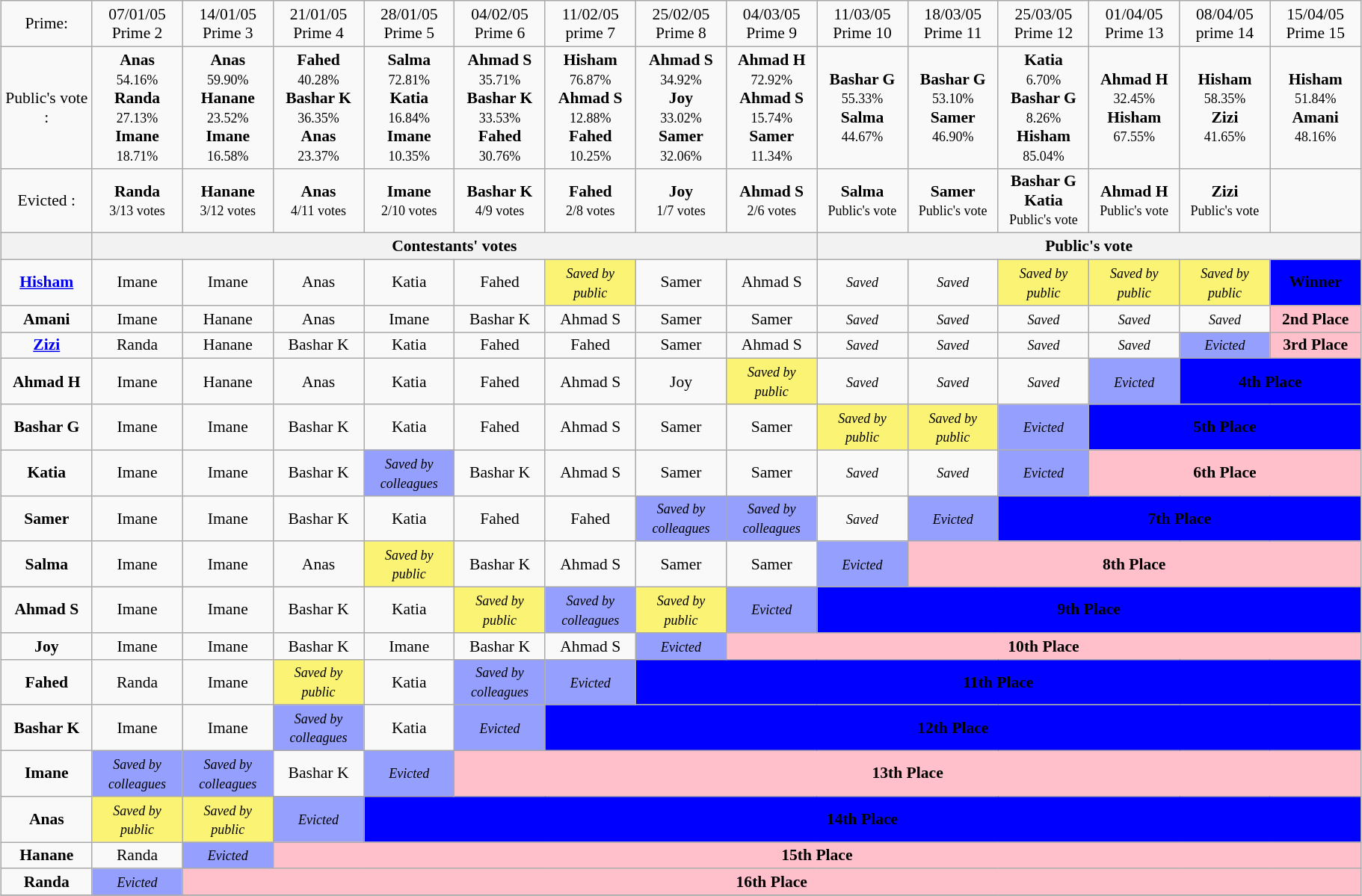<table class="wikitable" style="font-size:90%; text-align:center; width: 96%; margin-left: auto;table-layout:fixed; margin-right: auto;">
<tr>
<td>Prime:</td>
<td align="center">07/01/05 Prime 2</td>
<td align="center">14/01/05 Prime 3</td>
<td align="center">21/01/05 Prime 4</td>
<td align="center">28/01/05 Prime 5</td>
<td align="center">04/02/05 Prime 6</td>
<td align="center">11/02/05 prime 7</td>
<td align="center">25/02/05 Prime 8</td>
<td align="center">04/03/05 Prime 9</td>
<td align="center">11/03/05 Prime 10</td>
<td align="center">18/03/05 Prime 11</td>
<td align="center">25/03/05 Prime 12</td>
<td align="center">01/04/05 Prime 13</td>
<td align="center">08/04/05 prime 14</td>
<td align="center">15/04/05 Prime 15</td>
</tr>
<tr>
<td>Public's vote :</td>
<td><strong>Anas</strong> <br> <small>54.16%</small> <br> <strong>Randa</strong> <br> <small>27.13%</small> <br> <strong>Imane</strong> <br> <small>18.71%</small></td>
<td><strong>Anas</strong> <br> <small>59.90%</small> <br> <strong>Hanane</strong> <br> <small>23.52%</small> <br> <strong>Imane</strong> <br> <small>16.58%</small></td>
<td><strong>Fahed</strong> <br> <small>40.28%</small> <br> <strong>Bashar K</strong> <br> <small>36.35%</small> <br> <strong>Anas</strong> <br> <small>23.37%</small></td>
<td><strong>Salma</strong> <br> <small>72.81%</small> <br> <strong>Katia</strong> <br> <small>16.84%</small> <br> <strong>Imane</strong> <br> <small>10.35%</small></td>
<td><strong>Ahmad S</strong> <br> <small>35.71%</small> <br> <strong>Bashar K</strong> <br> <small>33.53%</small> <br> <strong>Fahed</strong> <br> <small>30.76%</small></td>
<td><strong>Hisham</strong> <br> <small>76.87%</small> <br> <strong>Ahmad S</strong> <br> <small>12.88%</small> <br> <strong>Fahed</strong> <br> <small>10.25%</small></td>
<td><strong>Ahmad S</strong> <br> <small>34.92%</small> <br> <strong>Joy</strong> <br> <small>33.02%</small> <br> <strong>Samer</strong> <br> <small>32.06%</small></td>
<td><strong>Ahmad H</strong> <br> <small>72.92%</small> <br> <strong>Ahmad S</strong> <br> <small>15.74%</small> <br> <strong>Samer</strong> <br> <small>11.34%</small></td>
<td><strong>Bashar G</strong> <br> <small>55.33%</small> <br> <strong>Salma</strong> <br> <small>44.67%</small></td>
<td><strong>Bashar G</strong> <br> <small>53.10%</small> <br> <strong>Samer</strong> <br> <small>46.90%</small></td>
<td><strong>Katia</strong> <br> <small>6.70%</small> <br> <strong>Bashar G</strong> <br> <small>8.26%</small> <br> <strong>Hisham</strong> <br> <small>85.04%</small></td>
<td><strong>Ahmad H</strong> <br> <small>32.45%</small> <br> <strong>Hisham</strong> <br> <small>67.55%</small></td>
<td><strong>Hisham</strong> <br> <small>58.35%</small> <br> <strong>Zizi</strong> <br> <small>41.65%</small></td>
<td><strong>Hisham</strong> <br> <small>51.84%</small> <br> <strong>Amani</strong> <br> <small>48.16%</small></td>
</tr>
<tr>
<td>Evicted :</td>
<td><strong>Randa</strong><br><small>3/13 votes</small></td>
<td><strong>Hanane</strong><br><small>3/12 votes</small></td>
<td><strong>Anas</strong><br><small>4/11 votes</small></td>
<td><strong>Imane</strong><br><small>2/10 votes</small></td>
<td><strong>Bashar K</strong><br><small>4/9 votes</small></td>
<td><strong>Fahed</strong><br><small>2/8 votes</small></td>
<td><strong>Joy</strong><br><small>1/7 votes</small></td>
<td><strong>Ahmad S</strong><br><small>2/6 votes</small></td>
<td><strong>Salma</strong><br><small>Public's vote</small></td>
<td><strong>Samer</strong><br><small>Public's vote</small></td>
<td><strong>Bashar G</strong><br><strong>Katia</strong><br><small>Public's vote</small></td>
<td><strong>Ahmad H</strong><br><small>Public's vote</small></td>
<td><strong>Zizi</strong><br><small>Public's vote</small></td>
<td></td>
</tr>
<tr>
<th></th>
<th colspan="8" align="center">Contestants' votes</th>
<th colspan="6" align="center">Public's vote</th>
</tr>
<tr>
<td><strong><a href='#'>Hisham</a></strong></td>
<td>Imane</td>
<td>Imane</td>
<td>Anas</td>
<td>Katia</td>
<td>Fahed</td>
<td style="background:#FBF373"><small><em>Saved by public</em></small></td>
<td>Samer</td>
<td>Ahmad S</td>
<td><small><em>Saved</em></small></td>
<td><small><em>Saved</em></small></td>
<td style="background:#FBF373"><small><em>Saved by public</em></small></td>
<td style="background:#FBF373"><small><em>Saved by public</em></small></td>
<td style="background:#FBF373"><small><em>Saved by public</em></small></td>
<td bgcolor="blue" colspan="1"><strong>Winner</strong></td>
</tr>
<tr>
<td><strong>Amani</strong></td>
<td>Imane</td>
<td>Hanane</td>
<td>Anas</td>
<td>Imane</td>
<td>Bashar K</td>
<td>Ahmad S</td>
<td>Samer</td>
<td>Samer</td>
<td><small><em>Saved</em></small></td>
<td><small><em>Saved</em></small></td>
<td><small><em>Saved</em></small></td>
<td><small><em>Saved</em></small></td>
<td><small><em>Saved</em></small></td>
<td bgcolor="pink" colspan="1"><strong>2nd Place</strong></td>
</tr>
<tr>
<td><strong><a href='#'>Zizi</a></strong></td>
<td>Randa</td>
<td>Hanane</td>
<td>Bashar K</td>
<td>Katia</td>
<td>Fahed</td>
<td>Fahed</td>
<td>Samer</td>
<td>Ahmad S</td>
<td><small><em>Saved</em></small></td>
<td><small><em>Saved</em></small></td>
<td><small><em>Saved</em></small></td>
<td><small><em>Saved</em></small></td>
<td style="background:#959FFD"><small><em>Evicted</em></small></td>
<td bgcolor="pink" colspan="1"><strong>3rd Place</strong></td>
</tr>
<tr>
<td><strong>Ahmad H</strong></td>
<td>Imane</td>
<td>Hanane</td>
<td>Anas</td>
<td>Katia</td>
<td>Fahed</td>
<td>Ahmad S</td>
<td>Joy</td>
<td style="background:#FBF373"><small><em>Saved by public</em></small></td>
<td><small><em>Saved</em></small></td>
<td><small><em>Saved</em></small></td>
<td><small><em>Saved</em></small></td>
<td style="background:#959FFD"><small><em>Evicted</em></small></td>
<td bgcolor="blue" colspan="2"><strong>4th Place</strong></td>
</tr>
<tr>
<td><strong>Bashar G</strong></td>
<td>Imane</td>
<td>Imane</td>
<td>Bashar K</td>
<td>Katia</td>
<td>Fahed</td>
<td>Ahmad S</td>
<td>Samer</td>
<td>Samer</td>
<td style="background:#FBF373"><small><em>Saved by public</em></small></td>
<td style="background:#FBF373"><small><em>Saved by public</em></small></td>
<td style="background:#959FFD"><small><em>Evicted</em></small></td>
<td bgcolor="blue" colspan="3"><strong>5th Place</strong></td>
</tr>
<tr>
<td><strong>Katia</strong></td>
<td>Imane</td>
<td>Imane</td>
<td>Bashar K</td>
<td style="background:#959FFD"><small><em>Saved by colleagues</em></small></td>
<td>Bashar K</td>
<td>Ahmad S</td>
<td>Samer</td>
<td>Samer</td>
<td><small><em>Saved</em></small></td>
<td><small><em>Saved</em></small></td>
<td style="background:#959FFD"><small><em>Evicted</em></small></td>
<td bgcolor="pink" colspan="3"><strong>6th Place</strong></td>
</tr>
<tr>
<td><strong>Samer</strong></td>
<td>Imane</td>
<td>Imane</td>
<td>Bashar K</td>
<td>Katia</td>
<td>Fahed</td>
<td>Fahed</td>
<td style="background:#959FFD"><small><em>Saved by colleagues</em></small></td>
<td style="background:#959FFD"><small><em>Saved by colleagues</em></small></td>
<td><small><em>Saved</em></small></td>
<td style="background:#959FFD"><small><em>Evicted</em></small></td>
<td bgcolor="blue" colspan="4"><strong>7th Place</strong></td>
</tr>
<tr>
<td><strong>Salma</strong></td>
<td>Imane</td>
<td>Imane</td>
<td>Anas</td>
<td style="background:#FBF373"><small><em>Saved by public</em></small></td>
<td>Bashar K</td>
<td>Ahmad S</td>
<td>Samer</td>
<td>Samer</td>
<td style="background:#959FFD"><small><em>Evicted</em></small></td>
<td bgcolor="pink" colspan="5"><strong>8th Place</strong></td>
</tr>
<tr>
<td><strong>Ahmad S</strong></td>
<td>Imane</td>
<td>Imane</td>
<td>Bashar K</td>
<td>Katia</td>
<td style="background:#FBF373"><small><em>Saved by public</em></small></td>
<td style="background:#959FFD"><small><em>Saved by colleagues</em></small></td>
<td style="background:#FBF373"><small><em>Saved by public</em></small></td>
<td style="background:#959FFD"><small><em>Evicted</em></small></td>
<td bgcolor="blue" colspan="6"><strong>9th Place</strong></td>
</tr>
<tr>
<td><strong>Joy</strong></td>
<td>Imane</td>
<td>Imane</td>
<td>Bashar K</td>
<td>Imane</td>
<td>Bashar K</td>
<td>Ahmad S</td>
<td style="background:#959FFD"><small><em>Evicted</em></small></td>
<td bgcolor="pink" colspan="7"><strong>10th Place</strong></td>
</tr>
<tr>
<td><strong>Fahed</strong></td>
<td>Randa</td>
<td>Imane</td>
<td style="background:#FBF373"><small><em>Saved by public</em></small></td>
<td>Katia</td>
<td style="background:#959FFD"><small><em>Saved by colleagues</em></small></td>
<td style="background:#959FFD"><small><em>Evicted</em></small></td>
<td bgcolor="blue" colspan="8"><strong>11th Place</strong></td>
</tr>
<tr>
<td><strong>Bashar K</strong></td>
<td>Imane</td>
<td>Imane</td>
<td style="background:#959FFD"><small><em>Saved by colleagues</em></small></td>
<td>Katia</td>
<td style="background:#959FFD"><small><em>Evicted</em></small></td>
<td bgcolor="blue" colspan="9"><strong>12th Place</strong></td>
</tr>
<tr>
<td><strong>Imane</strong></td>
<td style="background:#959FFD"><small><em>Saved by colleagues</em></small></td>
<td style="background:#959FFD"><small><em>Saved by colleagues</em></small></td>
<td>Bashar K</td>
<td style="background:#959FFD"><small><em>Evicted</em></small></td>
<td bgcolor="pink" colspan="10"><strong>13th Place</strong></td>
</tr>
<tr>
<td><strong>Anas</strong></td>
<td style="background:#FBF373"><small><em>Saved by public</em></small></td>
<td style="background:#FBF373"><small><em>Saved by public</em></small></td>
<td style="background:#959FFD"><small><em>Evicted</em></small></td>
<td bgcolor="blue" colspan="11"><strong>14th Place</strong></td>
</tr>
<tr>
<td><strong>Hanane</strong></td>
<td>Randa</td>
<td style="background:#959FFD"><small><em>Evicted</em></small></td>
<td bgcolor="pink" colspan="12"><strong>15th Place</strong></td>
</tr>
<tr>
<td><strong>Randa</strong></td>
<td style="background:#959FFD"><small><em>Evicted</em></small></td>
<td bgcolor="pink" colspan="13"><strong>16th Place</strong></td>
</tr>
<tr>
</tr>
</table>
